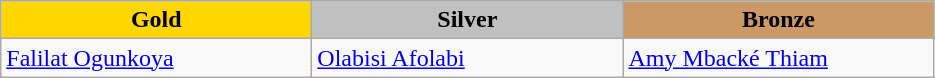<table class="wikitable" style="text-align:left">
<tr align="center">
<td width=200 bgcolor=gold><strong>Gold</strong></td>
<td width=200 bgcolor=silver><strong>Silver</strong></td>
<td width=200 bgcolor=CC9966><strong>Bronze</strong></td>
</tr>
<tr>
<td><a href='#'>Falilat Ogunkoya</a><br><em></em></td>
<td><a href='#'>Olabisi Afolabi</a><br><em></em></td>
<td><a href='#'>Amy Mbacké Thiam</a><br><em></em></td>
</tr>
</table>
